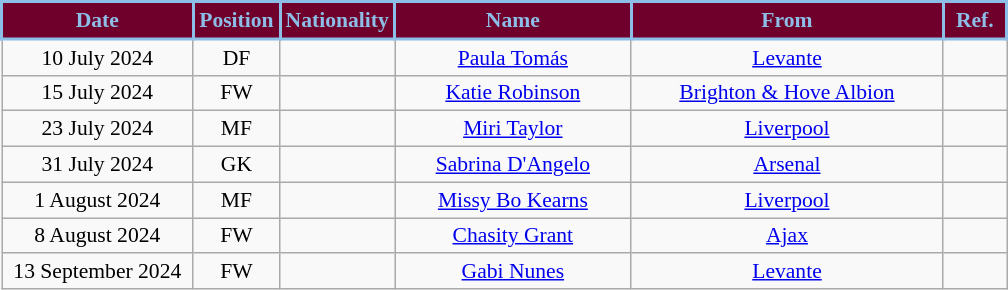<table class="wikitable" style="text-align:center; font-size:90%; ">
<tr>
<th style="background:#6F002B; color:#8DBEE7;border:2px solid #8DBEE7; width:120px;">Date</th>
<th style="background:#6F002B; color:#8DBEE7;border:2px solid #8DBEE7; width:50px;">Position</th>
<th style="background:#6F002B; color:#8DBEE7;border:2px solid #8DBEE7; width:50px;">Nationality</th>
<th style="background:#6F002B; color:#8DBEE7;border:2px solid #8DBEE7; width:150px;">Name</th>
<th style="background:#6F002B; color:#8DBEE7;border:2px solid #8DBEE7; width:200px;">From</th>
<th style="background:#6F002B; color:#8DBEE7;border:2px solid #8DBEE7; width:35px;">Ref.</th>
</tr>
<tr>
<td>10 July 2024</td>
<td>DF</td>
<td></td>
<td><a href='#'>Paula Tomás</a></td>
<td> <a href='#'>Levante</a></td>
<td></td>
</tr>
<tr>
<td>15 July 2024</td>
<td>FW</td>
<td></td>
<td><a href='#'>Katie Robinson</a></td>
<td> <a href='#'>Brighton & Hove Albion</a></td>
<td></td>
</tr>
<tr>
<td>23 July 2024</td>
<td>MF</td>
<td></td>
<td><a href='#'>Miri Taylor</a></td>
<td> <a href='#'>Liverpool</a></td>
<td></td>
</tr>
<tr>
<td>31 July 2024</td>
<td>GK</td>
<td></td>
<td><a href='#'>Sabrina D'Angelo</a></td>
<td> <a href='#'>Arsenal</a></td>
<td></td>
</tr>
<tr>
<td>1 August 2024</td>
<td>MF</td>
<td></td>
<td><a href='#'>Missy Bo Kearns</a></td>
<td> <a href='#'>Liverpool</a></td>
<td></td>
</tr>
<tr>
<td>8 August 2024</td>
<td>FW</td>
<td></td>
<td><a href='#'>Chasity Grant</a></td>
<td> <a href='#'>Ajax</a></td>
<td></td>
</tr>
<tr>
<td>13 September 2024</td>
<td>FW</td>
<td></td>
<td><a href='#'>Gabi Nunes</a></td>
<td> <a href='#'>Levante</a></td>
<td></td>
</tr>
</table>
